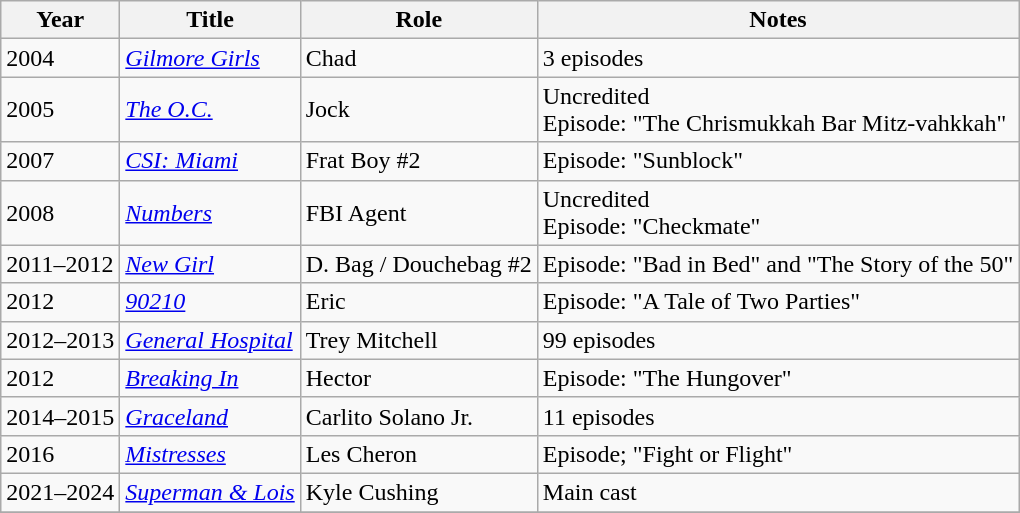<table class="wikitable sortable">
<tr>
<th>Year</th>
<th>Title</th>
<th>Role</th>
<th>Notes</th>
</tr>
<tr>
<td>2004</td>
<td><em><a href='#'>Gilmore Girls</a></em></td>
<td>Chad</td>
<td>3 episodes</td>
</tr>
<tr>
<td>2005</td>
<td><em><a href='#'>The O.C.</a></em></td>
<td>Jock</td>
<td>Uncredited<br>Episode: "The Chrismukkah Bar Mitz-vahkkah"</td>
</tr>
<tr>
<td>2007</td>
<td><em><a href='#'>CSI: Miami</a></em></td>
<td>Frat Boy #2</td>
<td>Episode: "Sunblock"</td>
</tr>
<tr>
<td>2008</td>
<td><em><a href='#'>Numbers</a></em></td>
<td>FBI Agent</td>
<td>Uncredited<br>Episode: "Checkmate"</td>
</tr>
<tr>
<td>2011–2012</td>
<td><em><a href='#'>New Girl</a></em></td>
<td>D. Bag / Douchebag #2</td>
<td>Episode: "Bad in Bed" and "The Story of the 50"</td>
</tr>
<tr>
<td>2012</td>
<td><em><a href='#'>90210</a></em></td>
<td>Eric</td>
<td>Episode: "A Tale of Two Parties"</td>
</tr>
<tr>
<td>2012–2013</td>
<td><em><a href='#'>General Hospital</a></em></td>
<td>Trey Mitchell</td>
<td>99 episodes</td>
</tr>
<tr>
<td>2012</td>
<td><em><a href='#'>Breaking In</a></em></td>
<td>Hector</td>
<td>Episode: "The Hungover"</td>
</tr>
<tr>
<td>2014–2015</td>
<td><em><a href='#'>Graceland</a></em></td>
<td>Carlito Solano Jr.</td>
<td>11 episodes</td>
</tr>
<tr>
<td>2016</td>
<td><em><a href='#'>Mistresses</a></em></td>
<td>Les Cheron</td>
<td>Episode; "Fight or Flight"</td>
</tr>
<tr>
<td>2021–2024</td>
<td><em><a href='#'>Superman & Lois</a></em></td>
<td>Kyle Cushing</td>
<td>Main cast</td>
</tr>
<tr>
</tr>
</table>
